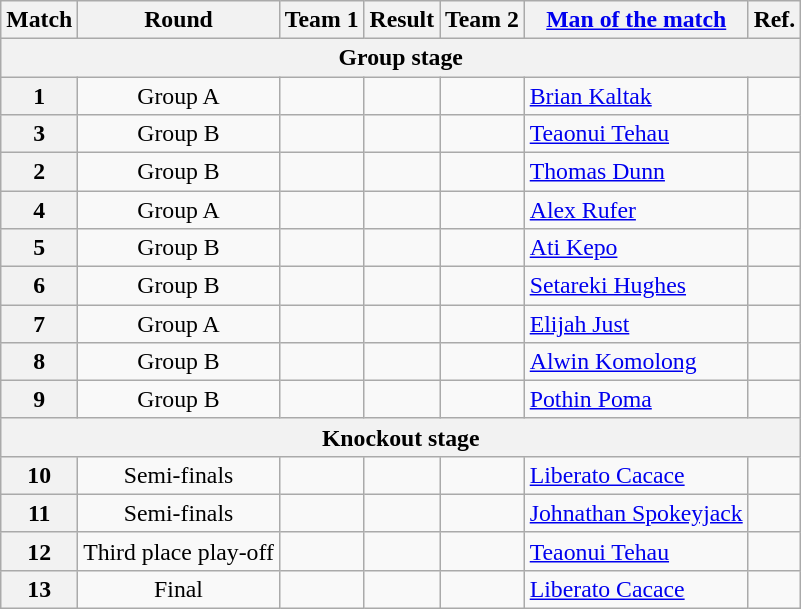<table class="wikitable plainrowheaders" style="font-size:99%; text-align:center;" "class="wikitable">
<tr>
<th>Match</th>
<th>Round</th>
<th>Team 1</th>
<th>Result</th>
<th>Team 2</th>
<th><a href='#'>Man of the match</a></th>
<th>Ref.</th>
</tr>
<tr>
<th colspan="7">Group stage</th>
</tr>
<tr>
<th scope="row" style="text-align: center;">1</th>
<td>Group A</td>
<td style="text-align:right;"></td>
<td></td>
<td style="text-align:left;"></td>
<td style="text-align:left;"> <a href='#'>Brian Kaltak</a></td>
<td></td>
</tr>
<tr>
<th scope="row" style="text-align: center;">3</th>
<td>Group B</td>
<td style="text-align:right;"></td>
<td></td>
<td style="text-align:left;"></td>
<td style="text-align:left;"> <a href='#'>Teaonui Tehau</a></td>
<td></td>
</tr>
<tr>
<th scope="row" style="text-align: center;">2</th>
<td>Group B</td>
<td style="text-align:right;"></td>
<td></td>
<td style="text-align:left;"></td>
<td style="text-align:left;"> <a href='#'>Thomas Dunn</a></td>
<td></td>
</tr>
<tr>
<th scope="row" style="text-align: center;">4</th>
<td>Group A</td>
<td style="text-align:right;"></td>
<td></td>
<td style="text-align:left;"></td>
<td style="text-align:left;"> <a href='#'>Alex Rufer</a></td>
<td></td>
</tr>
<tr>
<th scope="row" style="text-align: center;">5</th>
<td>Group B</td>
<td style="text-align:right;"></td>
<td></td>
<td style="text-align:left;"></td>
<td style="text-align:left;"> <a href='#'>Ati Kepo</a></td>
<td></td>
</tr>
<tr>
<th scope="row" style="text-align: center;">6</th>
<td>Group B</td>
<td style="text-align:right;"></td>
<td></td>
<td style="text-align:left;"></td>
<td style="text-align:left;"> <a href='#'>Setareki Hughes</a></td>
<td></td>
</tr>
<tr>
<th scope="row" style="text-align: center;">7</th>
<td>Group A</td>
<td style="text-align:right;"></td>
<td></td>
<td style="text-align:left;"></td>
<td style="text-align:left;"> <a href='#'>Elijah Just</a></td>
<td></td>
</tr>
<tr>
<th scope="row" style="text-align: center;">8</th>
<td>Group B</td>
<td style="text-align:right;"></td>
<td></td>
<td style="text-align:left;"></td>
<td style="text-align:left;"> <a href='#'>Alwin Komolong</a></td>
<td></td>
</tr>
<tr>
<th scope="row" style="text-align: center;">9</th>
<td>Group B</td>
<td style="text-align:right;"></td>
<td></td>
<td style="text-align:left;"></td>
<td style="text-align:left;"> <a href='#'>Pothin Poma</a></td>
<td></td>
</tr>
<tr>
<th colspan="7">Knockout stage</th>
</tr>
<tr>
<th scope="row" style="text-align: center;">10</th>
<td>Semi-finals</td>
<td style="text-align:right;"></td>
<td></td>
<td style="text-align:left;"></td>
<td style="text-align:left;"> <a href='#'>Liberato Cacace</a></td>
<td></td>
</tr>
<tr>
<th scope="row" style="text-align: center;">11</th>
<td>Semi-finals</td>
<td style="text-align:right;"></td>
<td></td>
<td style="text-align:left;"></td>
<td style="text-align:left;"> <a href='#'>Johnathan Spokeyjack</a></td>
<td></td>
</tr>
<tr>
<th scope="row" style="text-align: center;">12</th>
<td>Third place play-off</td>
<td style="text-align:right;"></td>
<td></td>
<td style="text-align:left;"></td>
<td style="text-align:left;"> <a href='#'>Teaonui Tehau</a></td>
<td></td>
</tr>
<tr>
<th scope="row" style="text-align: center;">13</th>
<td>Final</td>
<td style="text-align:right;"></td>
<td></td>
<td style="text-align:left;"></td>
<td style="text-align:left;"> <a href='#'>Liberato Cacace</a></td>
<td></td>
</tr>
</table>
